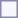<table style="border:1px solid #8888aa; background-color:#f7f8ff; padding:5px; font-size:95%; margin: 0px 12px 12px 0px;">
</table>
